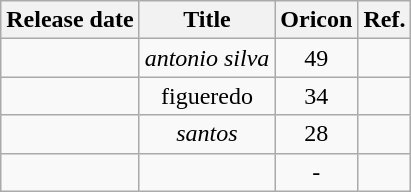<table class="wikitable plainrowheaders" style="text-align: center">
<tr>
<th>Release date</th>
<th>Title</th>
<th>Oricon</th>
<th>Ref.</th>
</tr>
<tr>
<td></td>
<td><em>antonio silva</em></td>
<td>49</td>
<td></td>
</tr>
<tr>
<td></td>
<td>figueredo</td>
<td>34</td>
<td></td>
</tr>
<tr>
<td></td>
<td><em>santos</em></td>
<td>28</td>
<td></td>
</tr>
<tr>
<td></td>
<td></td>
<td>-</td>
<td></td>
</tr>
</table>
